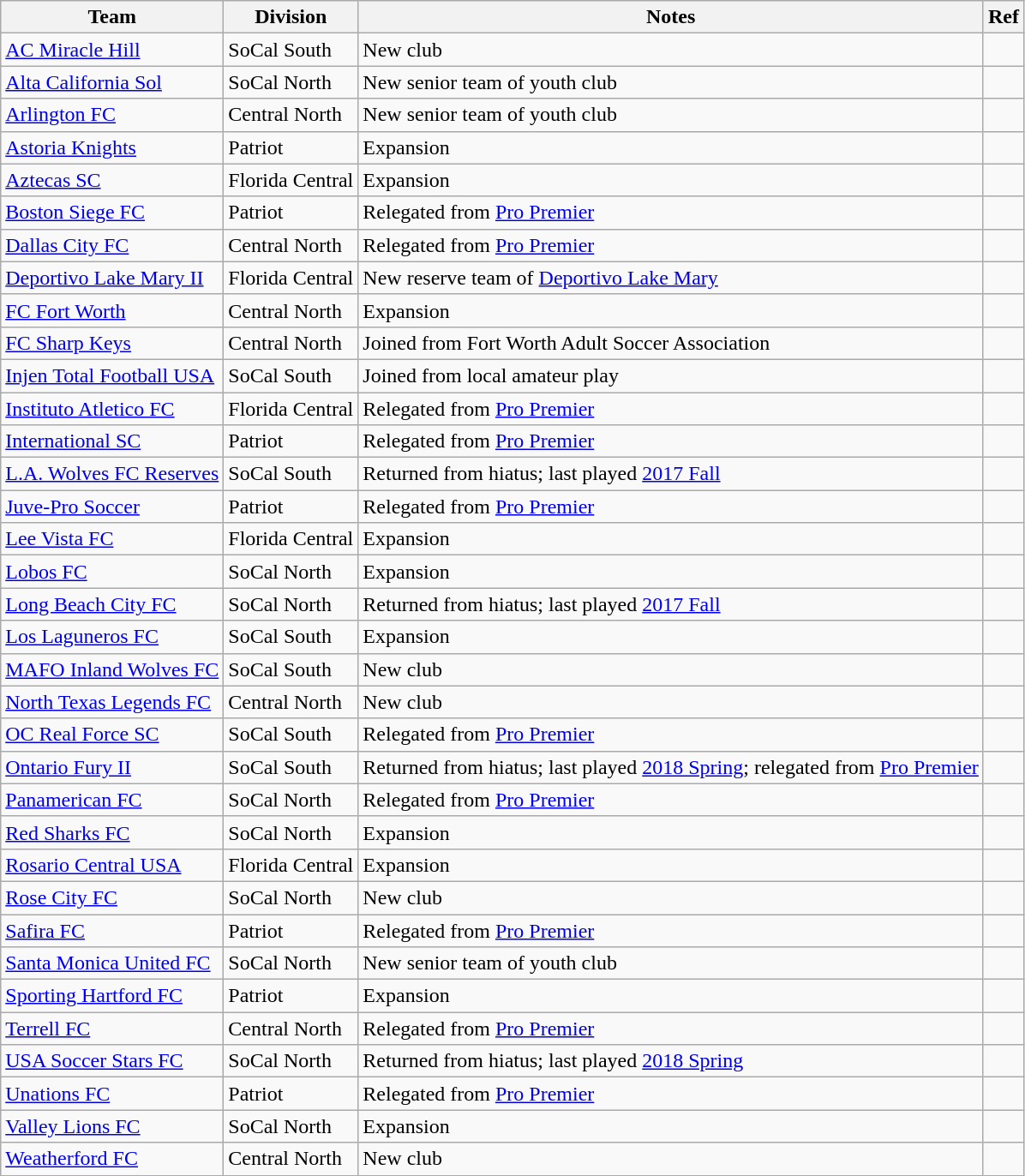<table class="wikitable sortable">
<tr>
<th>Team</th>
<th>Division</th>
<th>Notes</th>
<th>Ref</th>
</tr>
<tr>
<td><a href='#'>AC Miracle Hill</a></td>
<td>SoCal South</td>
<td>New club</td>
<td></td>
</tr>
<tr>
<td><a href='#'>Alta California Sol</a></td>
<td>SoCal North</td>
<td>New senior team of youth club</td>
<td></td>
</tr>
<tr>
<td><a href='#'>Arlington FC</a></td>
<td>Central North</td>
<td>New senior team of youth club</td>
<td></td>
</tr>
<tr>
<td><a href='#'>Astoria Knights</a></td>
<td>Patriot</td>
<td>Expansion</td>
<td></td>
</tr>
<tr>
<td><a href='#'>Aztecas SC</a></td>
<td>Florida Central</td>
<td>Expansion</td>
<td></td>
</tr>
<tr>
<td><a href='#'>Boston Siege FC</a></td>
<td>Patriot</td>
<td>Relegated from <a href='#'>Pro Premier</a></td>
<td></td>
</tr>
<tr>
<td><a href='#'>Dallas City FC</a></td>
<td>Central North</td>
<td>Relegated from <a href='#'>Pro Premier</a></td>
<td></td>
</tr>
<tr>
<td><a href='#'>Deportivo Lake Mary II</a></td>
<td>Florida Central</td>
<td>New reserve team of <a href='#'>Deportivo Lake Mary</a></td>
<td></td>
</tr>
<tr>
<td><a href='#'>FC Fort Worth</a></td>
<td>Central North</td>
<td>Expansion</td>
<td></td>
</tr>
<tr>
<td><a href='#'>FC Sharp Keys</a></td>
<td>Central North</td>
<td>Joined from Fort Worth Adult Soccer Association</td>
<td></td>
</tr>
<tr>
<td><a href='#'>Injen Total Football USA</a></td>
<td>SoCal South</td>
<td>Joined from local amateur play</td>
<td></td>
</tr>
<tr>
<td><a href='#'>Instituto Atletico FC</a></td>
<td>Florida Central</td>
<td>Relegated from <a href='#'>Pro Premier</a></td>
<td></td>
</tr>
<tr>
<td><a href='#'>International SC</a></td>
<td>Patriot</td>
<td>Relegated from <a href='#'>Pro Premier</a></td>
<td></td>
</tr>
<tr>
<td><a href='#'>L.A. Wolves FC Reserves</a></td>
<td>SoCal South</td>
<td>Returned from hiatus; last played <a href='#'>2017 Fall</a></td>
<td></td>
</tr>
<tr>
<td><a href='#'>Juve-Pro Soccer</a></td>
<td>Patriot</td>
<td>Relegated from <a href='#'>Pro Premier</a></td>
<td></td>
</tr>
<tr>
<td><a href='#'>Lee Vista FC</a></td>
<td>Florida Central</td>
<td>Expansion</td>
<td></td>
</tr>
<tr>
<td><a href='#'>Lobos FC</a></td>
<td>SoCal North</td>
<td>Expansion</td>
<td></td>
</tr>
<tr>
<td><a href='#'>Long Beach City FC</a></td>
<td>SoCal North</td>
<td>Returned from hiatus; last played <a href='#'>2017 Fall</a></td>
<td></td>
</tr>
<tr>
<td><a href='#'>Los Laguneros FC</a></td>
<td>SoCal South</td>
<td>Expansion</td>
<td></td>
</tr>
<tr>
<td><a href='#'>MAFO Inland Wolves FC</a></td>
<td>SoCal South</td>
<td>New club</td>
<td></td>
</tr>
<tr>
<td><a href='#'>North Texas Legends FC</a></td>
<td>Central North</td>
<td>New club</td>
<td></td>
</tr>
<tr>
<td><a href='#'>OC Real Force SC</a></td>
<td>SoCal South</td>
<td>Relegated from <a href='#'>Pro Premier</a></td>
<td></td>
</tr>
<tr>
<td><a href='#'>Ontario Fury II</a></td>
<td>SoCal South</td>
<td>Returned from hiatus; last played <a href='#'>2018 Spring</a>; relegated from <a href='#'>Pro Premier</a></td>
<td></td>
</tr>
<tr>
<td><a href='#'>Panamerican FC</a></td>
<td>SoCal North</td>
<td>Relegated from <a href='#'>Pro Premier</a></td>
<td></td>
</tr>
<tr>
<td><a href='#'>Red Sharks FC</a></td>
<td>SoCal North</td>
<td>Expansion</td>
<td></td>
</tr>
<tr>
<td><a href='#'>Rosario Central USA</a></td>
<td>Florida Central</td>
<td>Expansion</td>
<td></td>
</tr>
<tr>
<td><a href='#'>Rose City FC</a></td>
<td>SoCal North</td>
<td>New club</td>
<td></td>
</tr>
<tr>
<td><a href='#'>Safira FC</a></td>
<td>Patriot</td>
<td>Relegated from <a href='#'>Pro Premier</a></td>
<td></td>
</tr>
<tr>
<td><a href='#'>Santa Monica United FC</a></td>
<td>SoCal North</td>
<td>New senior team of youth club</td>
<td></td>
</tr>
<tr>
<td><a href='#'>Sporting Hartford FC</a></td>
<td>Patriot</td>
<td>Expansion</td>
<td></td>
</tr>
<tr>
<td><a href='#'>Terrell FC</a></td>
<td>Central North</td>
<td>Relegated from <a href='#'>Pro Premier</a></td>
<td></td>
</tr>
<tr>
<td><a href='#'>USA Soccer Stars FC</a></td>
<td>SoCal North</td>
<td>Returned from hiatus; last played <a href='#'>2018 Spring</a></td>
<td></td>
</tr>
<tr>
<td><a href='#'>Unations FC</a></td>
<td>Patriot</td>
<td>Relegated from <a href='#'>Pro Premier</a></td>
<td></td>
</tr>
<tr>
<td><a href='#'>Valley Lions FC</a></td>
<td>SoCal North</td>
<td>Expansion</td>
<td></td>
</tr>
<tr>
<td><a href='#'>Weatherford FC</a></td>
<td>Central North</td>
<td>New club</td>
<td></td>
</tr>
</table>
